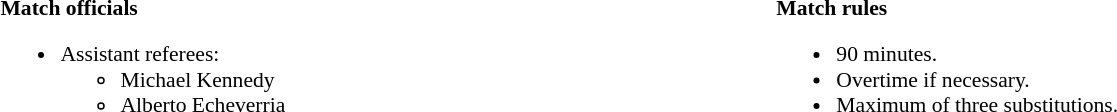<table width=82% style="font-size: 90%">
<tr>
<td width=50% valign=top><br><strong>Match officials</strong><ul><li>Assistant referees:<ul><li>Michael Kennedy</li><li>Alberto Echeverria</li></ul></li></ul></td>
<td width=50% valign=top><br><strong>Match rules</strong><ul><li>90 minutes.</li><li>Overtime if necessary.</li><li>Maximum of three substitutions.</li></ul></td>
</tr>
</table>
